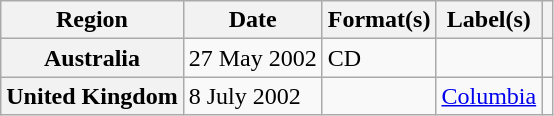<table class="wikitable plainrowheaders">
<tr>
<th scope="col">Region</th>
<th scope="col">Date</th>
<th scope="col">Format(s)</th>
<th scope="col">Label(s)</th>
<th scope="col"></th>
</tr>
<tr>
<th scope="row">Australia</th>
<td>27 May 2002</td>
<td>CD</td>
<td></td>
<td align="center"></td>
</tr>
<tr>
<th scope="row">United Kingdom</th>
<td>8 July 2002</td>
<td></td>
<td><a href='#'>Columbia</a></td>
<td align="center"></td>
</tr>
</table>
